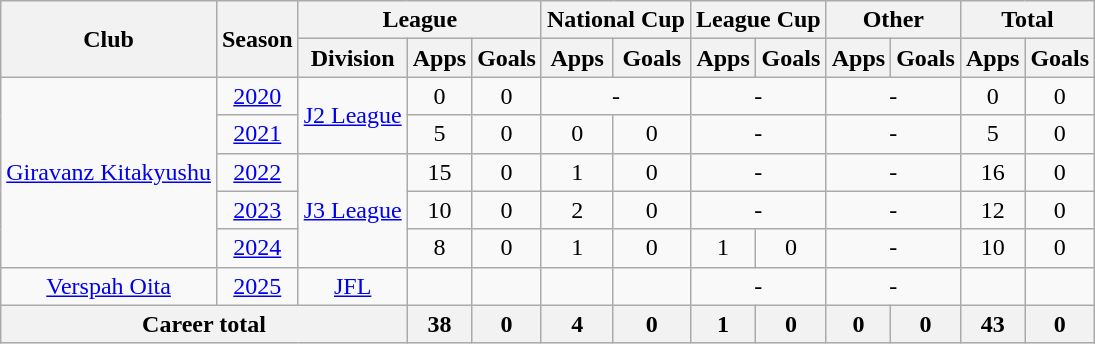<table class="wikitable" style="text-align: center">
<tr>
<th rowspan="2">Club</th>
<th rowspan="2">Season</th>
<th colspan="3">League</th>
<th colspan="2">National Cup</th>
<th colspan="2">League Cup</th>
<th colspan="2">Other</th>
<th colspan="2">Total</th>
</tr>
<tr>
<th>Division</th>
<th>Apps</th>
<th>Goals</th>
<th>Apps</th>
<th>Goals</th>
<th>Apps</th>
<th>Goals</th>
<th>Apps</th>
<th>Goals</th>
<th>Apps</th>
<th>Goals</th>
</tr>
<tr>
<td rowspan="5"><a href='#'>Giravanz Kitakyushu</a></td>
<td><a href='#'>2020</a></td>
<td rowspan="2"><a href='#'>J2 League</a></td>
<td>0</td>
<td>0</td>
<td colspan=2>-</td>
<td colspan=2>-</td>
<td colspan=2>-</td>
<td>0</td>
<td>0</td>
</tr>
<tr>
<td><a href='#'>2021</a></td>
<td>5</td>
<td>0</td>
<td>0</td>
<td>0</td>
<td colspan=2>-</td>
<td colspan=2>-</td>
<td>5</td>
<td>0</td>
</tr>
<tr>
<td><a href='#'>2022</a></td>
<td rowspan=3><a href='#'>J3 League</a></td>
<td>15</td>
<td>0</td>
<td>1</td>
<td>0</td>
<td colspan=2>-</td>
<td colspan=2>-</td>
<td>16</td>
<td>0</td>
</tr>
<tr>
<td><a href='#'>2023</a></td>
<td>10</td>
<td>0</td>
<td>2</td>
<td>0</td>
<td colspan=2>-</td>
<td colspan=2>-</td>
<td>12</td>
<td>0</td>
</tr>
<tr>
<td><a href='#'>2024</a></td>
<td>8</td>
<td>0</td>
<td>1</td>
<td>0</td>
<td>1</td>
<td>0</td>
<td colspan=2>-</td>
<td>10</td>
<td>0</td>
</tr>
<tr>
<td><a href='#'>Verspah Oita</a></td>
<td><a href='#'>2025</a></td>
<td><a href='#'>JFL</a></td>
<td></td>
<td></td>
<td></td>
<td></td>
<td colspan=2>-</td>
<td colspan=2>-</td>
<td></td>
<td></td>
</tr>
<tr>
<th colspan=3>Career total</th>
<th>38</th>
<th>0</th>
<th>4</th>
<th>0</th>
<th>1</th>
<th>0</th>
<th>0</th>
<th>0</th>
<th>43</th>
<th>0</th>
</tr>
</table>
